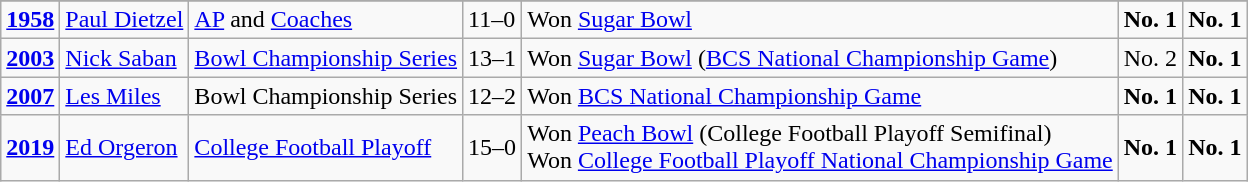<table class="wikitable">
<tr>
</tr>
<tr>
<td><strong><a href='#'>1958</a></strong></td>
<td><a href='#'>Paul Dietzel</a></td>
<td><a href='#'>AP</a> and <a href='#'>Coaches</a></td>
<td>11–0</td>
<td>Won <a href='#'>Sugar Bowl</a></td>
<td><strong>No. 1</strong></td>
<td><strong>No. 1</strong></td>
</tr>
<tr>
<td><strong><a href='#'>2003</a></strong></td>
<td><a href='#'>Nick Saban</a></td>
<td><a href='#'>Bowl Championship Series</a></td>
<td>13–1</td>
<td>Won <a href='#'>Sugar Bowl</a> (<a href='#'>BCS National Championship Game</a>)</td>
<td>No. 2</td>
<td><strong>No. 1</strong></td>
</tr>
<tr>
<td><strong><a href='#'>2007</a></strong></td>
<td><a href='#'>Les Miles</a></td>
<td>Bowl Championship Series</td>
<td>12–2</td>
<td>Won <a href='#'>BCS National Championship Game</a></td>
<td><strong>No. 1</strong></td>
<td><strong>No. 1</strong></td>
</tr>
<tr>
<td><a href='#'><strong>2019</strong></a></td>
<td><a href='#'>Ed Orgeron</a></td>
<td><a href='#'>College Football Playoff</a></td>
<td>15–0</td>
<td>Won <a href='#'>Peach Bowl</a> (College Football Playoff Semifinal)<br> Won <a href='#'>College Football Playoff National Championship Game</a></td>
<td><strong>No. 1</strong></td>
<td><strong>No. 1</strong></td>
</tr>
</table>
